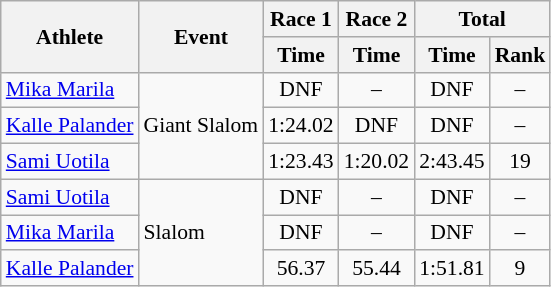<table class="wikitable" style="font-size:90%">
<tr>
<th rowspan="2">Athlete</th>
<th rowspan="2">Event</th>
<th>Race 1</th>
<th>Race 2</th>
<th colspan="2">Total</th>
</tr>
<tr>
<th>Time</th>
<th>Time</th>
<th>Time</th>
<th>Rank</th>
</tr>
<tr>
<td><a href='#'>Mika Marila</a></td>
<td rowspan="3">Giant Slalom</td>
<td align="center">DNF</td>
<td align="center">–</td>
<td align="center">DNF</td>
<td align="center">–</td>
</tr>
<tr>
<td><a href='#'>Kalle Palander</a></td>
<td align="center">1:24.02</td>
<td align="center">DNF</td>
<td align="center">DNF</td>
<td align="center">–</td>
</tr>
<tr>
<td><a href='#'>Sami Uotila</a></td>
<td align="center">1:23.43</td>
<td align="center">1:20.02</td>
<td align="center">2:43.45</td>
<td align="center">19</td>
</tr>
<tr>
<td><a href='#'>Sami Uotila</a></td>
<td rowspan="3">Slalom</td>
<td align="center">DNF</td>
<td align="center">–</td>
<td align="center">DNF</td>
<td align="center">–</td>
</tr>
<tr>
<td><a href='#'>Mika Marila</a></td>
<td align="center">DNF</td>
<td align="center">–</td>
<td align="center">DNF</td>
<td align="center">–</td>
</tr>
<tr>
<td><a href='#'>Kalle Palander</a></td>
<td align="center">56.37</td>
<td align="center">55.44</td>
<td align="center">1:51.81</td>
<td align="center">9</td>
</tr>
</table>
